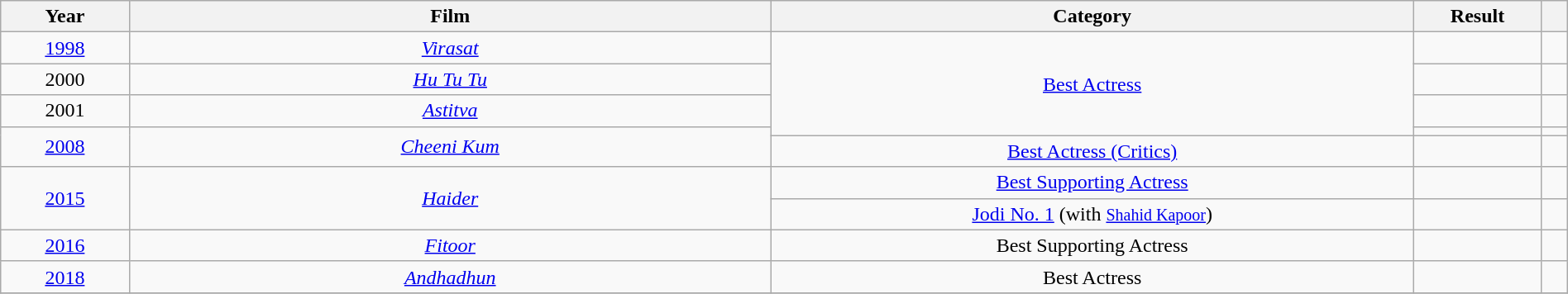<table class="wikitable sortable" style="width:100%;">
<tr>
<th style="width:5%;">Year</th>
<th style="width:25%;">Film</th>
<th style="width:25%;">Category</th>
<th style="width:5%;">Result</th>
<th style="width:1%;" class="unsortable"></th>
</tr>
<tr>
<td style="text-align:center;"><a href='#'>1998</a></td>
<td style="text-align:center;"><em><a href='#'>Virasat</a></em></td>
<td style="text-align:center;" rowspan="4"><a href='#'>Best Actress</a></td>
<td></td>
<td style="text-align:center;"></td>
</tr>
<tr>
<td style="text-align:center;">2000</td>
<td style="text-align:center;"><em><a href='#'>Hu Tu Tu</a></em></td>
<td></td>
<td style="text-align:center;"></td>
</tr>
<tr>
<td style="text-align:center;">2001</td>
<td style="text-align:center;"><em><a href='#'>Astitva</a></em></td>
<td></td>
<td style="text-align:center;"></td>
</tr>
<tr>
<td style="text-align:center;" rowspan="2"><a href='#'>2008</a></td>
<td style="text-align:center;" rowspan="2"><em><a href='#'>Cheeni Kum</a></em></td>
<td></td>
<td style="text-align:center;"></td>
</tr>
<tr>
<td style="text-align:center;"><a href='#'>Best Actress (Critics)</a></td>
<td></td>
<td style="text-align:center;"></td>
</tr>
<tr>
<td style="text-align:center;" rowspan="2"><a href='#'>2015</a></td>
<td style="text-align:center;" rowspan="2"><em><a href='#'>Haider</a></em></td>
<td style="text-align:center;"><a href='#'>Best Supporting Actress</a></td>
<td></td>
<td style="text-align:center;"></td>
</tr>
<tr>
<td style="text-align:center;"><a href='#'>Jodi No. 1</a> (with <small><a href='#'>Shahid Kapoor</a></small>)</td>
<td></td>
<td style="text-align:center;"></td>
</tr>
<tr>
<td style="text-align:center;"><a href='#'>2016</a></td>
<td style="text-align:center;"><em><a href='#'>Fitoor</a></em></td>
<td style="text-align:center;">Best Supporting Actress</td>
<td></td>
<td style="text-align:center;"></td>
</tr>
<tr>
<td style="text-align:center;"><a href='#'>2018</a></td>
<td style="text-align:center;"><em><a href='#'>Andhadhun</a></em></td>
<td style="text-align:center;">Best Actress</td>
<td></td>
<td style="text-align:center;"></td>
</tr>
<tr>
</tr>
</table>
